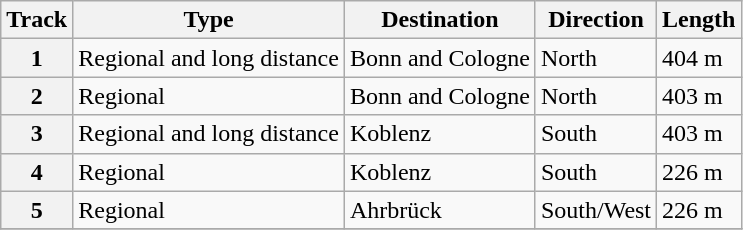<table class="wikitable">
<tr>
<th>Track</th>
<th>Type</th>
<th>Destination</th>
<th>Direction</th>
<th>Length</th>
</tr>
<tr>
<th>1</th>
<td>Regional and long distance</td>
<td>Bonn and Cologne</td>
<td>North</td>
<td>404 m</td>
</tr>
<tr>
<th>2</th>
<td>Regional</td>
<td>Bonn and Cologne</td>
<td>North</td>
<td>403 m</td>
</tr>
<tr>
<th>3</th>
<td>Regional and long distance</td>
<td>Koblenz</td>
<td>South</td>
<td>403 m</td>
</tr>
<tr>
<th>4</th>
<td>Regional</td>
<td>Koblenz</td>
<td>South</td>
<td>226 m</td>
</tr>
<tr>
<th>5</th>
<td>Regional</td>
<td>Ahrbrück</td>
<td>South/West</td>
<td>226 m</td>
</tr>
<tr>
</tr>
</table>
